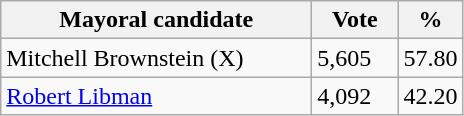<table class="wikitable">
<tr>
<th bgcolor="#DDDDFF" width="200px">Mayoral candidate</th>
<th bgcolor="#DDDDFF" width="50px">Vote</th>
<th bgcolor="#DDDDFF" width="30px">%</th>
</tr>
<tr>
<td>Mitchell Brownstein (X)</td>
<td>5,605</td>
<td>57.80</td>
</tr>
<tr>
<td><a href='#'>Robert Libman</a></td>
<td>4,092</td>
<td>42.20</td>
</tr>
</table>
